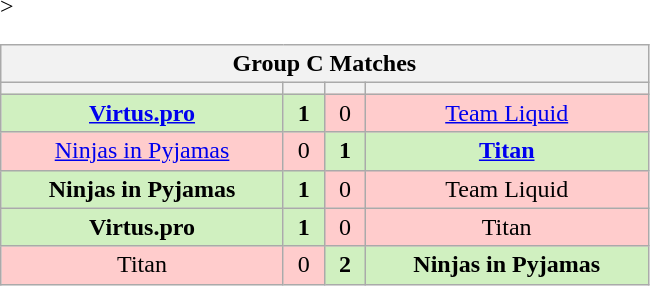<table class="wikitable" style="text-align: center;">
<tr>
<th colspan=4>Group C Matches</th>
</tr>
<tr <noinclude>>
<th width="181px"></th>
<th width="20px"></th>
<th width="20px"></th>
<th width="181px"></noinclude></th>
</tr>
<tr>
<td style="background: #D0F0C0;"><strong><a href='#'>Virtus.pro</a></strong></td>
<td style="background: #D0F0C0;"><strong>1</strong></td>
<td style="background: #FFCCCC;">0</td>
<td style="background: #FFCCCC;"><a href='#'>Team Liquid</a></td>
</tr>
<tr>
<td style="background: #FFCCCC;"><a href='#'>Ninjas in Pyjamas</a></td>
<td style="background: #FFCCCC;">0</td>
<td style="background: #D0F0C0;"><strong>1</strong></td>
<td style="background: #D0F0C0;"><strong><a href='#'>Titan</a></strong></td>
</tr>
<tr>
<td style="background: #D0F0C0;"><strong>Ninjas in Pyjamas</strong></td>
<td style="background: #D0F0C0;"><strong>1</strong></td>
<td style="background: #FFCCCC;">0</td>
<td style="background: #FFCCCC;">Team Liquid</td>
</tr>
<tr>
<td style="background: #D0F0C0;"><strong>Virtus.pro</strong></td>
<td style="background: #D0F0C0;"><strong>1</strong></td>
<td style="background: #FFCCCC;">0</td>
<td style="background: #FFCCCC;">Titan</td>
</tr>
<tr>
<td style="background: #FFCCCC;">Titan</td>
<td style="background: #FFCCCC;">0</td>
<td style="background: #D0F0C0;"><strong>2</strong></td>
<td style="background: #D0F0C0;"><strong>Ninjas in Pyjamas</strong></td>
</tr>
</table>
